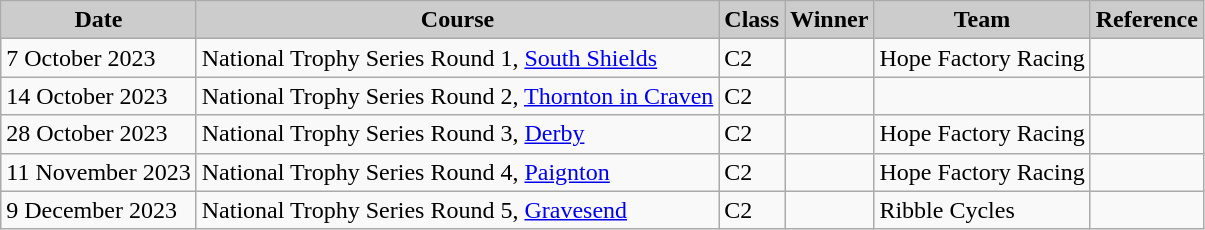<table class="wikitable sortable alternance ">
<tr>
<th scope="col" style="background-color:#CCCCCC;">Date</th>
<th scope="col" style="background-color:#CCCCCC;">Course</th>
<th scope="col" style="background-color:#CCCCCC;">Class</th>
<th scope="col" style="background-color:#CCCCCC;">Winner</th>
<th scope="col" style="background-color:#CCCCCC;">Team</th>
<th scope="col" style="background-color:#CCCCCC;">Reference</th>
</tr>
<tr>
<td>7 October 2023</td>
<td> National Trophy Series Round 1, <a href='#'>South Shields</a></td>
<td>C2</td>
<td></td>
<td>Hope Factory Racing</td>
<td></td>
</tr>
<tr>
<td>14 October 2023</td>
<td> National Trophy Series Round 2, <a href='#'>Thornton in Craven</a></td>
<td>C2</td>
<td></td>
<td></td>
<td></td>
</tr>
<tr>
<td>28 October 2023</td>
<td> National Trophy Series Round 3, <a href='#'>Derby</a></td>
<td>C2</td>
<td></td>
<td>Hope Factory Racing</td>
<td></td>
</tr>
<tr>
<td>11 November 2023</td>
<td> National Trophy Series Round 4, <a href='#'>Paignton</a></td>
<td>C2</td>
<td></td>
<td>Hope Factory Racing</td>
<td></td>
</tr>
<tr>
<td>9 December 2023</td>
<td> National Trophy Series Round 5, <a href='#'>Gravesend</a></td>
<td>C2</td>
<td></td>
<td>Ribble Cycles</td>
<td></td>
</tr>
</table>
